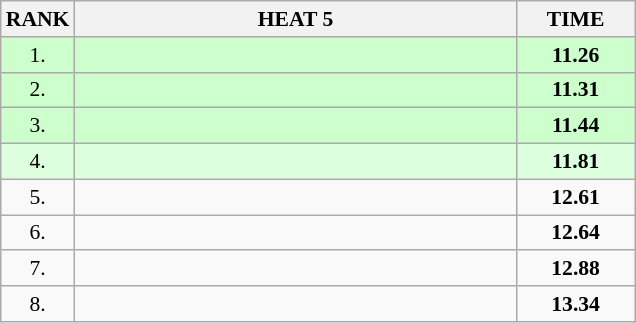<table class="wikitable" style="border-collapse: collapse; font-size: 90%;">
<tr>
<th>RANK</th>
<th style="width: 20em">HEAT 5</th>
<th style="width: 5em">TIME</th>
</tr>
<tr style="background:#ccffcc;">
<td align="center">1.</td>
<td></td>
<td align="center"><strong>11.26</strong></td>
</tr>
<tr style="background:#ccffcc;">
<td align="center">2.</td>
<td></td>
<td align="center"><strong>11.31</strong></td>
</tr>
<tr style="background:#ccffcc;">
<td align="center">3.</td>
<td></td>
<td align="center"><strong>11.44</strong></td>
</tr>
<tr style="background:#ddffdd;">
<td align="center">4.</td>
<td></td>
<td align="center"><strong>11.81</strong></td>
</tr>
<tr>
<td align="center">5.</td>
<td></td>
<td align="center"><strong>12.61</strong></td>
</tr>
<tr>
<td align="center">6.</td>
<td></td>
<td align="center"><strong>12.64</strong></td>
</tr>
<tr>
<td align="center">7.</td>
<td></td>
<td align="center"><strong>12.88</strong></td>
</tr>
<tr>
<td align="center">8.</td>
<td></td>
<td align="center"><strong>13.34</strong></td>
</tr>
</table>
